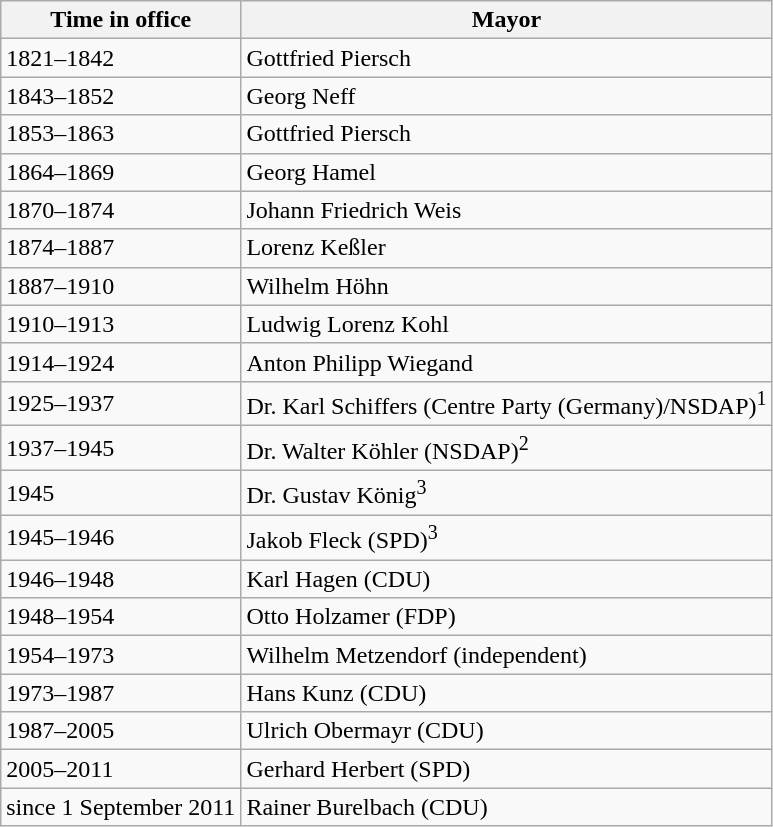<table class="wikitable">
<tr>
<th>Time in office</th>
<th>Mayor</th>
</tr>
<tr>
<td>1821–1842</td>
<td>Gottfried Piersch</td>
</tr>
<tr>
<td>1843–1852</td>
<td>Georg Neff</td>
</tr>
<tr>
<td>1853–1863</td>
<td>Gottfried Piersch</td>
</tr>
<tr>
<td>1864–1869</td>
<td>Georg Hamel</td>
</tr>
<tr>
<td>1870–1874</td>
<td>Johann Friedrich Weis</td>
</tr>
<tr>
<td>1874–1887</td>
<td>Lorenz Keßler</td>
</tr>
<tr>
<td>1887–1910</td>
<td>Wilhelm Höhn</td>
</tr>
<tr>
<td>1910–1913</td>
<td>Ludwig Lorenz Kohl</td>
</tr>
<tr>
<td>1914–1924</td>
<td>Anton Philipp Wiegand</td>
</tr>
<tr>
<td>1925–1937</td>
<td>Dr. Karl Schiffers (Centre Party (Germany)/NSDAP)<sup>1</sup></td>
</tr>
<tr>
<td>1937–1945</td>
<td>Dr. Walter Köhler (NSDAP)<sup>2</sup></td>
</tr>
<tr>
<td>1945</td>
<td>Dr. Gustav König<sup>3</sup></td>
</tr>
<tr>
<td>1945–1946</td>
<td>Jakob Fleck (SPD)<sup>3</sup></td>
</tr>
<tr>
<td>1946–1948</td>
<td>Karl Hagen (CDU)</td>
</tr>
<tr>
<td>1948–1954</td>
<td>Otto Holzamer (FDP)</td>
</tr>
<tr>
<td>1954–1973</td>
<td>Wilhelm Metzendorf (independent)</td>
</tr>
<tr>
<td>1973–1987</td>
<td>Hans Kunz (CDU)</td>
</tr>
<tr>
<td>1987–2005</td>
<td>Ulrich Obermayr (CDU)</td>
</tr>
<tr>
<td>2005–2011</td>
<td>Gerhard Herbert (SPD)</td>
</tr>
<tr>
<td>since 1 September 2011</td>
<td>Rainer Burelbach (CDU)</td>
</tr>
</table>
